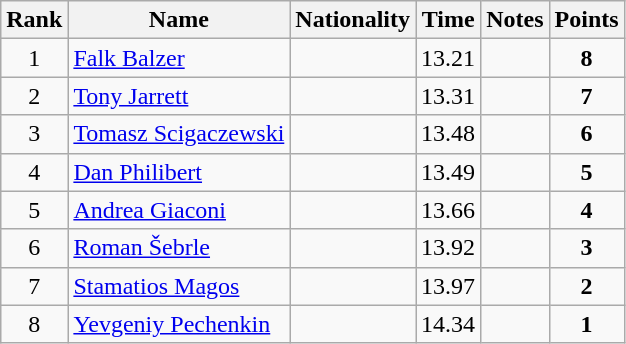<table class="wikitable sortable" style="text-align:center">
<tr>
<th>Rank</th>
<th>Name</th>
<th>Nationality</th>
<th>Time</th>
<th>Notes</th>
<th>Points</th>
</tr>
<tr>
<td>1</td>
<td align=left><a href='#'>Falk Balzer</a></td>
<td align=left></td>
<td>13.21</td>
<td></td>
<td><strong>8</strong></td>
</tr>
<tr>
<td>2</td>
<td align=left><a href='#'>Tony Jarrett</a></td>
<td align=left></td>
<td>13.31</td>
<td></td>
<td><strong>7</strong></td>
</tr>
<tr>
<td>3</td>
<td align=left><a href='#'>Tomasz Scigaczewski</a></td>
<td align=left></td>
<td>13.48</td>
<td></td>
<td><strong>6</strong></td>
</tr>
<tr>
<td>4</td>
<td align=left><a href='#'>Dan Philibert</a></td>
<td align=left></td>
<td>13.49</td>
<td></td>
<td><strong>5</strong></td>
</tr>
<tr>
<td>5</td>
<td align=left><a href='#'>Andrea Giaconi</a></td>
<td align=left></td>
<td>13.66</td>
<td></td>
<td><strong>4</strong></td>
</tr>
<tr>
<td>6</td>
<td align=left><a href='#'>Roman Šebrle</a></td>
<td align=left></td>
<td>13.92</td>
<td></td>
<td><strong>3</strong></td>
</tr>
<tr>
<td>7</td>
<td align=left><a href='#'>Stamatios Magos</a></td>
<td align=left></td>
<td>13.97</td>
<td></td>
<td><strong>2</strong></td>
</tr>
<tr>
<td>8</td>
<td align=left><a href='#'>Yevgeniy Pechenkin</a></td>
<td align=left></td>
<td>14.34</td>
<td></td>
<td><strong>1</strong></td>
</tr>
</table>
